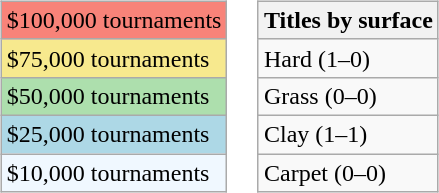<table>
<tr valign=top>
<td><br><table class=wikitable>
<tr bgcolor=#F88379>
<td>$100,000 tournaments</td>
</tr>
<tr bgcolor=#F7E98E>
<td>$75,000 tournaments</td>
</tr>
<tr bgcolor=#ADDFAD>
<td>$50,000 tournaments</td>
</tr>
<tr bgcolor=lightblue>
<td>$25,000 tournaments</td>
</tr>
<tr bgcolor=#f0f8ff>
<td>$10,000 tournaments</td>
</tr>
</table>
</td>
<td><br><table class=wikitable>
<tr>
<th>Titles by surface</th>
</tr>
<tr>
<td>Hard (1–0)</td>
</tr>
<tr>
<td>Grass (0–0)</td>
</tr>
<tr>
<td>Clay (1–1)</td>
</tr>
<tr>
<td>Carpet (0–0)</td>
</tr>
</table>
</td>
</tr>
</table>
